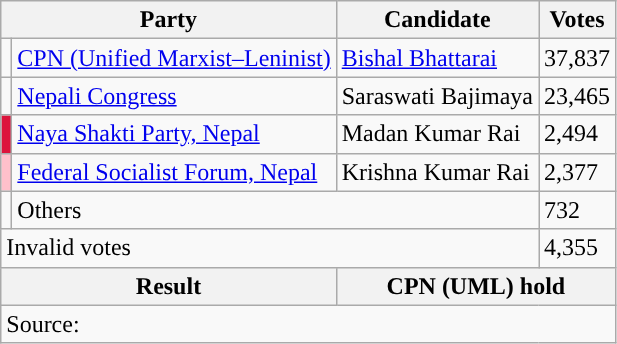<table class="wikitable">
<tr>
<th colspan="2">Party</th>
<th>Candidate</th>
<th>Votes</th>
</tr>
<tr>
<td style="background-color:"></td>
<td><a href='#'>CPN (Unified Marxist–Leninist)</a></td>
<td><a href='#'>Bishal Bhattarai</a></td>
<td>37,837</td>
</tr>
<tr>
<td style="background-color:"></td>
<td><a href='#'>Nepali Congress</a></td>
<td>Saraswati Bajimaya</td>
<td>23,465</td>
</tr>
<tr>
<td style="background-color:crimson"></td>
<td><a href='#'>Naya Shakti Party, Nepal</a></td>
<td>Madan Kumar Rai</td>
<td>2,494</td>
</tr>
<tr>
<td style="background-color:#ffc0cb"></td>
<td><a href='#'>Federal Socialist Forum, Nepal</a></td>
<td>Krishna Kumar Rai</td>
<td>2,377</td>
</tr>
<tr>
<td></td>
<td colspan="2">Others</td>
<td>732</td>
</tr>
<tr>
<td colspan="3">Invalid votes</td>
<td>4,355</td>
</tr>
<tr>
<th colspan="2">Result</th>
<th colspan="2">CPN (UML) hold</th>
</tr>
<tr>
<td colspan="4">Source: </td>
</tr>
</table>
